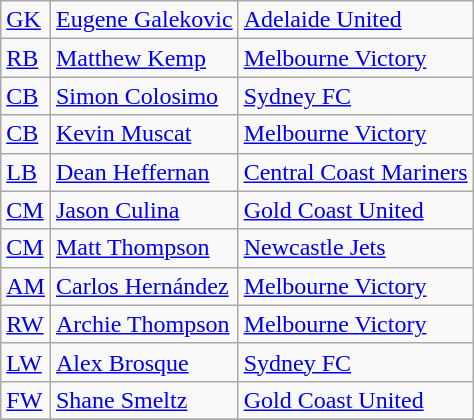<table class="wikitable">
<tr>
<td><a href='#'>GK</a></td>
<td> <a href='#'>Eugene Galekovic</a></td>
<td><a href='#'>Adelaide United</a></td>
</tr>
<tr>
<td><a href='#'>RB</a></td>
<td> <a href='#'>Matthew Kemp</a></td>
<td><a href='#'>Melbourne Victory</a></td>
</tr>
<tr>
<td><a href='#'>CB</a></td>
<td> <a href='#'>Simon Colosimo</a></td>
<td><a href='#'>Sydney FC</a></td>
</tr>
<tr>
<td><a href='#'>CB</a></td>
<td> <a href='#'>Kevin Muscat</a></td>
<td><a href='#'>Melbourne Victory</a></td>
</tr>
<tr>
<td><a href='#'>LB</a></td>
<td> <a href='#'>Dean Heffernan</a></td>
<td><a href='#'>Central Coast Mariners</a></td>
</tr>
<tr>
<td><a href='#'>CM</a></td>
<td> <a href='#'>Jason Culina</a></td>
<td><a href='#'>Gold Coast United</a></td>
</tr>
<tr>
<td><a href='#'>CM</a></td>
<td> <a href='#'>Matt Thompson</a></td>
<td><a href='#'>Newcastle Jets</a></td>
</tr>
<tr>
<td><a href='#'>AM</a></td>
<td> <a href='#'>Carlos Hernández</a></td>
<td><a href='#'>Melbourne Victory</a></td>
</tr>
<tr>
<td><a href='#'>RW</a></td>
<td> <a href='#'>Archie Thompson</a></td>
<td><a href='#'>Melbourne Victory</a></td>
</tr>
<tr>
<td><a href='#'>LW</a></td>
<td> <a href='#'>Alex Brosque</a></td>
<td><a href='#'>Sydney FC</a></td>
</tr>
<tr>
<td><a href='#'>FW</a></td>
<td> <a href='#'>Shane Smeltz</a></td>
<td><a href='#'>Gold Coast United</a></td>
</tr>
<tr>
</tr>
</table>
